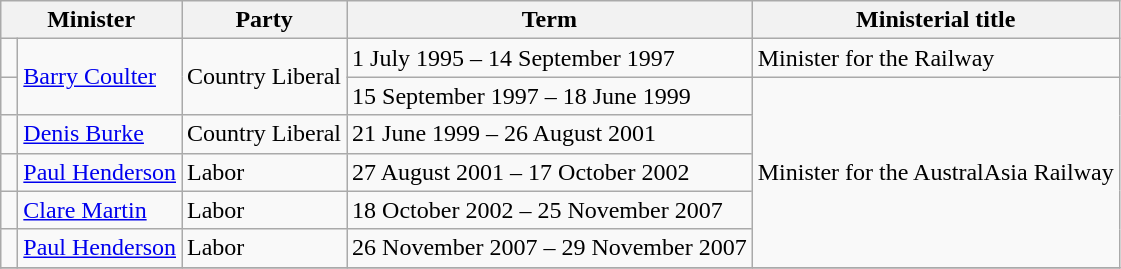<table class="sortable wikitable">
<tr>
<th colspan=2>Minister</th>
<th>Party</th>
<th>Term </th>
<th>Ministerial title</th>
</tr>
<tr>
<td> </td>
<td rowspan="2"><a href='#'>Barry Coulter</a></td>
<td rowspan="2">Country Liberal</td>
<td>1 July 1995 – 14 September 1997</td>
<td>Minister for the Railway</td>
</tr>
<tr>
<td> </td>
<td>15 September 1997 – 18 June 1999</td>
<td rowspan="5">Minister for the AustralAsia Railway</td>
</tr>
<tr>
<td> </td>
<td><a href='#'>Denis Burke</a></td>
<td>Country Liberal</td>
<td>21 June 1999 – 26 August 2001</td>
</tr>
<tr>
<td> </td>
<td><a href='#'>Paul Henderson</a></td>
<td>Labor</td>
<td>27 August 2001 – 17 October 2002</td>
</tr>
<tr>
<td> </td>
<td><a href='#'>Clare Martin</a></td>
<td>Labor</td>
<td>18 October 2002 – 25 November 2007</td>
</tr>
<tr>
<td> </td>
<td><a href='#'>Paul Henderson</a></td>
<td>Labor</td>
<td>26 November 2007 – 29 November 2007</td>
</tr>
<tr>
</tr>
</table>
